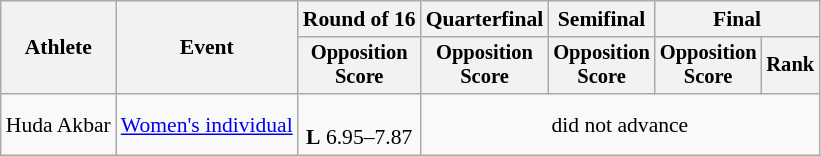<table class=wikitable style=font-size:90%;text-align:center>
<tr>
<th rowspan=2>Athlete</th>
<th rowspan=2>Event</th>
<th>Round of 16</th>
<th>Quarterfinal</th>
<th>Semifinal</th>
<th colspan=2>Final</th>
</tr>
<tr style=font-size:95%>
<th>Opposition<br>Score</th>
<th>Opposition<br>Score</th>
<th>Opposition<br>Score</th>
<th>Opposition<br>Score</th>
<th>Rank</th>
</tr>
<tr>
<td align=left>Huda Akbar</td>
<td align=left><a href='#'>Women's individual</a></td>
<td><br><strong>L</strong> 6.95–7.87</td>
<td colspan=4>did not advance</td>
</tr>
</table>
